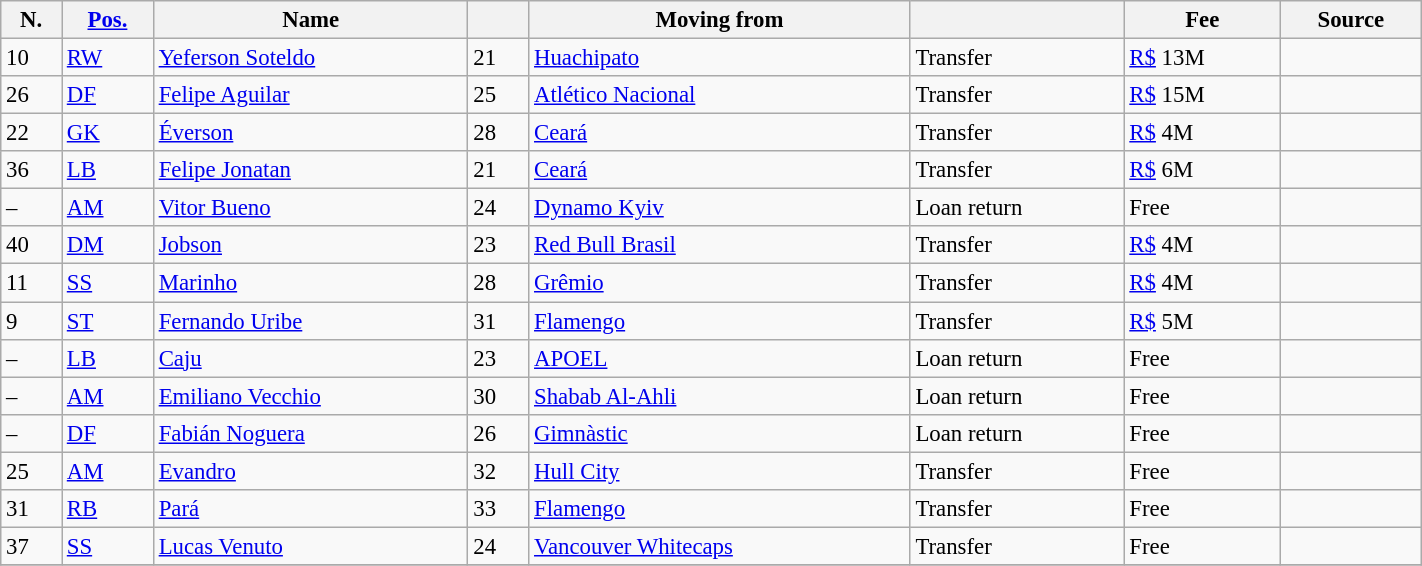<table class="wikitable sortable" style="width:75%; text-align:center; font-size:95%; text-align:left">
<tr>
<th>N.</th>
<th><a href='#'>Pos.</a></th>
<th>Name</th>
<th></th>
<th>Moving from</th>
<th></th>
<th>Fee</th>
<th>Source</th>
</tr>
<tr>
<td>10</td>
<td><a href='#'>RW</a></td>
<td style="text-align:left;"> <a href='#'>Yeferson Soteldo</a></td>
<td>21</td>
<td style="text-align:left;"><a href='#'>Huachipato</a> </td>
<td>Transfer</td>
<td><a href='#'>R$</a> 13M</td>
<td></td>
</tr>
<tr>
<td>26</td>
<td><a href='#'>DF</a></td>
<td style="text-align:left;"> <a href='#'>Felipe Aguilar</a></td>
<td>25</td>
<td style="text-align:left;"><a href='#'>Atlético Nacional</a> </td>
<td>Transfer</td>
<td><a href='#'>R$</a> 15M</td>
<td></td>
</tr>
<tr>
<td>22</td>
<td><a href='#'>GK</a></td>
<td style="text-align:left;"> <a href='#'>Éverson</a></td>
<td>28</td>
<td style="text-align:left;"><a href='#'>Ceará</a></td>
<td>Transfer</td>
<td><a href='#'>R$</a> 4M</td>
<td></td>
</tr>
<tr>
<td>36</td>
<td><a href='#'>LB</a></td>
<td style="text-align:left;"> <a href='#'>Felipe Jonatan</a></td>
<td>21</td>
<td style="text-align:left;"><a href='#'>Ceará</a></td>
<td>Transfer</td>
<td><a href='#'>R$</a> 6M</td>
<td></td>
</tr>
<tr>
<td>–</td>
<td><a href='#'>AM</a></td>
<td style="text-align:left;"> <a href='#'>Vitor Bueno</a></td>
<td>24</td>
<td style="text-align:left;"><a href='#'>Dynamo Kyiv</a> </td>
<td>Loan return</td>
<td>Free</td>
<td></td>
</tr>
<tr>
<td>40</td>
<td><a href='#'>DM</a></td>
<td style="text-align:left;"> <a href='#'>Jobson</a></td>
<td>23</td>
<td style="text-align:left;"><a href='#'>Red Bull Brasil</a></td>
<td>Transfer</td>
<td><a href='#'>R$</a> 4M</td>
<td></td>
</tr>
<tr>
<td>11</td>
<td><a href='#'>SS</a></td>
<td style="text-align:left;"> <a href='#'>Marinho</a></td>
<td>28</td>
<td style="text-align:left;"><a href='#'>Grêmio</a></td>
<td>Transfer</td>
<td><a href='#'>R$</a> 4M</td>
<td></td>
</tr>
<tr>
<td>9</td>
<td><a href='#'>ST</a></td>
<td style="text-align:left;"> <a href='#'>Fernando Uribe</a></td>
<td>31</td>
<td style="text-align:left;"><a href='#'>Flamengo</a></td>
<td>Transfer</td>
<td><a href='#'>R$</a> 5M</td>
<td></td>
</tr>
<tr>
<td>–</td>
<td><a href='#'>LB</a></td>
<td style="text-align:left;"> <a href='#'>Caju</a></td>
<td>23</td>
<td style="text-align:left;"><a href='#'>APOEL</a> </td>
<td>Loan return</td>
<td>Free</td>
<td></td>
</tr>
<tr>
<td>–</td>
<td><a href='#'>AM</a></td>
<td style="text-align:left;"> <a href='#'>Emiliano Vecchio</a></td>
<td>30</td>
<td style="text-align:left;"><a href='#'>Shabab Al-Ahli</a> </td>
<td>Loan return</td>
<td>Free</td>
<td></td>
</tr>
<tr>
<td>–</td>
<td><a href='#'>DF</a></td>
<td style="text-align:left;"> <a href='#'>Fabián Noguera</a></td>
<td>26</td>
<td style="text-align:left;"><a href='#'>Gimnàstic</a> </td>
<td>Loan return</td>
<td>Free</td>
<td></td>
</tr>
<tr>
<td>25</td>
<td><a href='#'>AM</a></td>
<td style="text-align:left;"> <a href='#'>Evandro</a></td>
<td>32</td>
<td style="text-align:left;"><a href='#'>Hull City</a> </td>
<td>Transfer</td>
<td>Free</td>
<td></td>
</tr>
<tr>
<td>31</td>
<td><a href='#'>RB</a></td>
<td style="text-align:left;"> <a href='#'>Pará</a></td>
<td>33</td>
<td style="text-align:left;"><a href='#'>Flamengo</a></td>
<td>Transfer</td>
<td>Free</td>
<td></td>
</tr>
<tr>
<td>37</td>
<td><a href='#'>SS</a></td>
<td style="text-align:left;"> <a href='#'>Lucas Venuto</a></td>
<td>24</td>
<td style="text-align:left;"><a href='#'>Vancouver Whitecaps</a> </td>
<td>Transfer</td>
<td>Free</td>
<td></td>
</tr>
<tr>
</tr>
</table>
